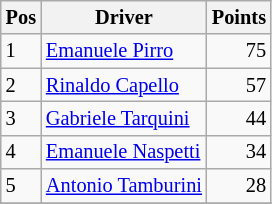<table class="wikitable" style="font-size: 85%;">
<tr>
<th>Pos</th>
<th>Driver</th>
<th>Points</th>
</tr>
<tr>
<td>1</td>
<td> <a href='#'>Emanuele Pirro</a></td>
<td align="right">75</td>
</tr>
<tr>
<td>2</td>
<td> <a href='#'>Rinaldo Capello</a></td>
<td align="right">57</td>
</tr>
<tr>
<td>3</td>
<td> <a href='#'>Gabriele Tarquini</a></td>
<td align="right">44</td>
</tr>
<tr>
<td>4</td>
<td> <a href='#'>Emanuele Naspetti</a></td>
<td align="right">34</td>
</tr>
<tr>
<td>5</td>
<td> <a href='#'>Antonio Tamburini</a></td>
<td align="right">28</td>
</tr>
<tr>
</tr>
</table>
